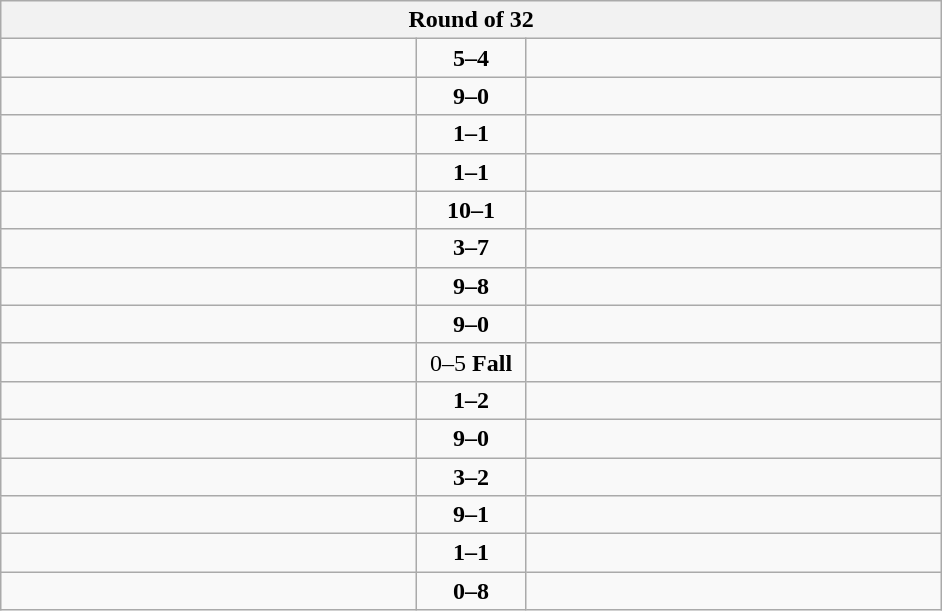<table class="wikitable" style="text-align: center;">
<tr>
<th colspan=3>Round of 32</th>
</tr>
<tr>
<td align=left width="270"><strong></strong></td>
<td align=center width="65"><strong>5–4</strong></td>
<td align=left width="270"></td>
</tr>
<tr>
<td align=left><strong></strong></td>
<td align=center><strong>9–0</strong></td>
<td align=left></td>
</tr>
<tr>
<td align=left></td>
<td align=center><strong>1–1</strong></td>
<td align=left><strong></strong></td>
</tr>
<tr>
<td align=left><strong></strong></td>
<td align=center><strong>1–1</strong></td>
<td align=left></td>
</tr>
<tr>
<td align=left><strong></strong></td>
<td align=center><strong>10–1</strong></td>
<td align=left></td>
</tr>
<tr>
<td align=left></td>
<td align=center><strong>3–7</strong></td>
<td align=left><strong></strong></td>
</tr>
<tr>
<td align=left><strong></strong></td>
<td align=center><strong>9–8</strong></td>
<td align=left></td>
</tr>
<tr>
<td align=left><strong></strong></td>
<td align=center><strong>9–0</strong></td>
<td align=left></td>
</tr>
<tr>
<td align=left></td>
<td align=center>0–5 <strong>Fall</strong></td>
<td align=left><strong></strong></td>
</tr>
<tr>
<td align=left></td>
<td align=center><strong>1–2</strong></td>
<td align=left><strong></strong></td>
</tr>
<tr>
<td align=left><strong></strong></td>
<td align=center><strong>9–0</strong></td>
<td align=left></td>
</tr>
<tr>
<td align=left><strong></strong></td>
<td align=center><strong>3–2</strong></td>
<td align=left></td>
</tr>
<tr>
<td align=left><strong></strong></td>
<td align=center><strong>9–1</strong></td>
<td align=left></td>
</tr>
<tr>
<td align=left></td>
<td align=center><strong>1–1</strong></td>
<td align=left><strong></strong></td>
</tr>
<tr>
<td align=left></td>
<td align=center><strong>0–8</strong></td>
<td align=left><strong></strong></td>
</tr>
</table>
